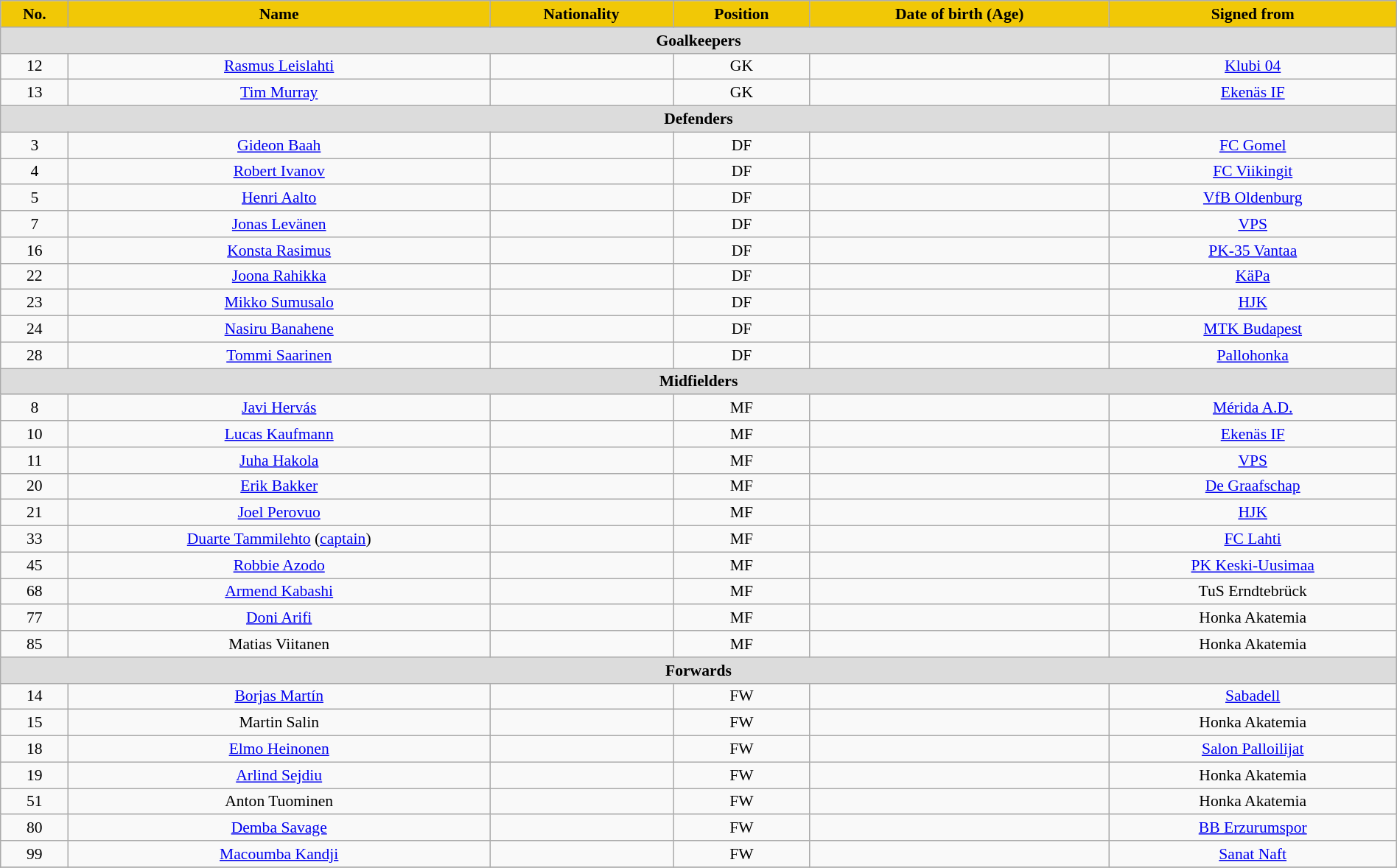<table class="wikitable"  style="text-align:center; font-size:90%; width:100%;">
<tr>
<th style="background:#f1c806; color:black; text-align:center;">No.</th>
<th style="background:#f1c806; color:black; text-align:center;">Name</th>
<th style="background:#f1c806; color:black; text-align:center;">Nationality</th>
<th style="background:#f1c806; color:black; text-align:center;">Position</th>
<th style="background:#f1c806; color:black; text-align:center;">Date of birth (Age)</th>
<th style="background:#f1c806; color:black; text-align:center;">Signed from</th>
</tr>
<tr>
<th colspan="11"  style="background:#dcdcdc; text-align:center;">Goalkeepers</th>
</tr>
<tr>
<td>12</td>
<td><a href='#'>Rasmus Leislahti</a></td>
<td></td>
<td>GK</td>
<td></td>
<td><a href='#'>Klubi 04</a></td>
</tr>
<tr>
<td>13</td>
<td><a href='#'>Tim Murray</a></td>
<td></td>
<td>GK</td>
<td></td>
<td><a href='#'>Ekenäs IF</a></td>
</tr>
<tr>
<th colspan="11"  style="background:#dcdcdc; text-align:center;">Defenders</th>
</tr>
<tr>
<td>3</td>
<td><a href='#'>Gideon Baah</a></td>
<td></td>
<td>DF</td>
<td></td>
<td><a href='#'>FC Gomel</a></td>
</tr>
<tr>
<td>4</td>
<td><a href='#'>Robert Ivanov</a></td>
<td></td>
<td>DF</td>
<td></td>
<td><a href='#'>FC Viikingit</a></td>
</tr>
<tr>
<td>5</td>
<td><a href='#'>Henri Aalto</a></td>
<td></td>
<td>DF</td>
<td></td>
<td><a href='#'>VfB Oldenburg</a></td>
</tr>
<tr>
<td>7</td>
<td><a href='#'>Jonas Levänen</a></td>
<td></td>
<td>DF</td>
<td></td>
<td><a href='#'>VPS</a></td>
</tr>
<tr>
<td>16</td>
<td><a href='#'>Konsta Rasimus</a></td>
<td></td>
<td>DF</td>
<td></td>
<td><a href='#'>PK-35 Vantaa</a></td>
</tr>
<tr>
<td>22</td>
<td><a href='#'>Joona Rahikka</a></td>
<td></td>
<td>DF</td>
<td></td>
<td><a href='#'>KäPa</a></td>
</tr>
<tr>
<td>23</td>
<td><a href='#'>Mikko Sumusalo</a></td>
<td></td>
<td>DF</td>
<td></td>
<td><a href='#'>HJK</a></td>
</tr>
<tr>
<td>24</td>
<td><a href='#'>Nasiru Banahene</a></td>
<td></td>
<td>DF</td>
<td></td>
<td><a href='#'>MTK Budapest</a></td>
</tr>
<tr>
<td>28</td>
<td><a href='#'>Tommi Saarinen</a></td>
<td></td>
<td>DF</td>
<td></td>
<td><a href='#'>Pallohonka</a></td>
</tr>
<tr>
<th colspan="11"  style="background:#dcdcdc; text-align:center;">Midfielders</th>
</tr>
<tr>
<td>8</td>
<td><a href='#'>Javi Hervás</a></td>
<td></td>
<td>MF</td>
<td></td>
<td><a href='#'>Mérida A.D.</a></td>
</tr>
<tr>
<td>10</td>
<td><a href='#'>Lucas Kaufmann</a></td>
<td></td>
<td>MF</td>
<td></td>
<td><a href='#'>Ekenäs IF</a></td>
</tr>
<tr>
<td>11</td>
<td><a href='#'>Juha Hakola</a></td>
<td></td>
<td>MF</td>
<td></td>
<td><a href='#'>VPS</a></td>
</tr>
<tr>
<td>20</td>
<td><a href='#'>Erik Bakker</a></td>
<td></td>
<td>MF</td>
<td></td>
<td><a href='#'>De Graafschap</a></td>
</tr>
<tr>
<td>21</td>
<td><a href='#'>Joel Perovuo</a></td>
<td></td>
<td>MF</td>
<td></td>
<td><a href='#'>HJK</a></td>
</tr>
<tr>
<td>33</td>
<td><a href='#'>Duarte Tammilehto</a> (<a href='#'>captain</a>)</td>
<td></td>
<td>MF</td>
<td></td>
<td><a href='#'>FC Lahti</a></td>
</tr>
<tr>
<td>45</td>
<td><a href='#'>Robbie Azodo</a></td>
<td></td>
<td>MF</td>
<td></td>
<td><a href='#'>PK Keski-Uusimaa</a></td>
</tr>
<tr>
<td>68</td>
<td><a href='#'>Armend Kabashi</a></td>
<td></td>
<td>MF</td>
<td></td>
<td>TuS Erndtebrück</td>
</tr>
<tr>
<td>77</td>
<td><a href='#'>Doni Arifi</a></td>
<td></td>
<td>MF</td>
<td></td>
<td>Honka Akatemia</td>
</tr>
<tr>
<td>85</td>
<td>Matias Viitanen</td>
<td></td>
<td>MF</td>
<td></td>
<td>Honka Akatemia</td>
</tr>
<tr>
<th colspan="11"  style="background:#dcdcdc; text-align:center;">Forwards</th>
</tr>
<tr>
<td>14</td>
<td><a href='#'>Borjas Martín</a></td>
<td></td>
<td>FW</td>
<td></td>
<td><a href='#'>Sabadell</a></td>
</tr>
<tr>
<td>15</td>
<td>Martin Salin</td>
<td></td>
<td>FW</td>
<td></td>
<td>Honka Akatemia</td>
</tr>
<tr>
<td>18</td>
<td><a href='#'>Elmo Heinonen</a></td>
<td></td>
<td>FW</td>
<td></td>
<td><a href='#'>Salon Palloilijat</a></td>
</tr>
<tr>
<td>19</td>
<td><a href='#'>Arlind Sejdiu</a></td>
<td></td>
<td>FW</td>
<td></td>
<td>Honka Akatemia</td>
</tr>
<tr>
<td>51</td>
<td>Anton Tuominen</td>
<td></td>
<td>FW</td>
<td></td>
<td>Honka Akatemia</td>
</tr>
<tr>
<td>80</td>
<td><a href='#'>Demba Savage</a></td>
<td></td>
<td>FW</td>
<td></td>
<td><a href='#'>BB Erzurumspor</a></td>
</tr>
<tr>
<td>99</td>
<td><a href='#'>Macoumba Kandji</a></td>
<td></td>
<td>FW</td>
<td></td>
<td><a href='#'>Sanat Naft</a></td>
</tr>
<tr>
</tr>
</table>
